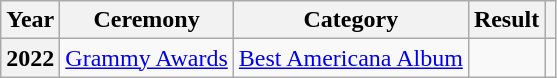<table class="wikitable plainrowheaders" style="border:none; margin:0;">
<tr>
<th scope="col">Year</th>
<th scope="col">Ceremony</th>
<th scope="col">Category</th>
<th scope="col">Result</th>
<th scope="col" class="unsortable"></th>
</tr>
<tr>
<th scope="row">2022</th>
<td><a href='#'>Grammy Awards</a></td>
<td><a href='#'>Best Americana Album</a></td>
<td></td>
<td></td>
</tr>
</table>
